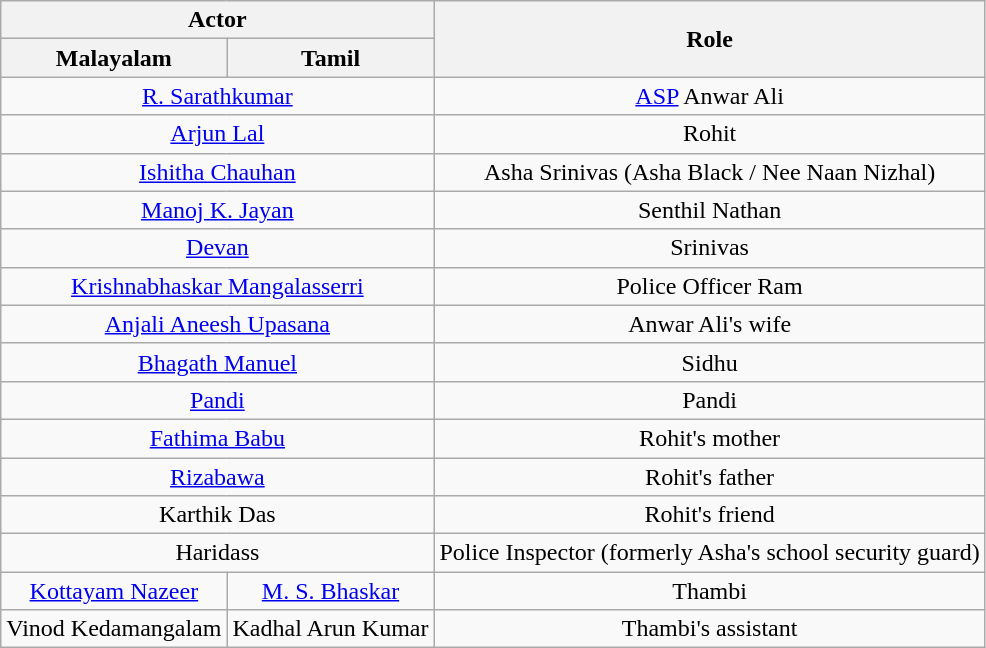<table class="wikitable">
<tr>
<th colspan="2">Actor</th>
<th rowspan="2" colspan="2">Role</th>
</tr>
<tr>
<th>Malayalam</th>
<th>Tamil</th>
</tr>
<tr>
<td colspan="2" style="text-align:center;"><a href='#'>R. Sarathkumar</a></td>
<td colspan="2" style="text-align:center;"><a href='#'>ASP</a> Anwar Ali</td>
</tr>
<tr>
<td colspan="2" style="text-align:center;"><a href='#'>Arjun Lal</a></td>
<td colspan="2" style="text-align:center;">Rohit</td>
</tr>
<tr>
<td colspan="2" style="text-align:center;"><a href='#'>Ishitha Chauhan</a></td>
<td colspan="2" style="text-align:center;">Asha Srinivas (Asha Black /  Nee Naan Nizhal)</td>
</tr>
<tr>
<td colspan="2" style="text-align:center;"><a href='#'>Manoj K. Jayan</a></td>
<td colspan="2" style="text-align:center;">Senthil Nathan</td>
</tr>
<tr>
<td colspan="2" style="text-align:center;"><a href='#'>Devan</a></td>
<td colspan="2" style="text-align:center;">Srinivas</td>
</tr>
<tr>
<td colspan="2" style="text-align:center;"><a href='#'>Krishnabhaskar Mangalasserri</a></td>
<td colspan="2" style="text-align:center;">Police Officer Ram</td>
</tr>
<tr>
<td colspan="2" style="text-align:center;"><a href='#'>Anjali Aneesh Upasana</a></td>
<td colspan="2" style="text-align:center;">Anwar Ali's wife</td>
</tr>
<tr>
<td colspan="2" style="text-align:center;"><a href='#'>Bhagath Manuel</a></td>
<td colspan="2" style="text-align:center;">Sidhu</td>
</tr>
<tr>
<td colspan="2" style="text-align:center;"><a href='#'>Pandi</a></td>
<td colspan="2" style="text-align:center;">Pandi</td>
</tr>
<tr>
<td colspan="2" style="text-align:center;"><a href='#'>Fathima Babu</a></td>
<td colspan="2" style="text-align:center;">Rohit's mother</td>
</tr>
<tr>
<td colspan="2" style="text-align:center;"><a href='#'>Rizabawa</a></td>
<td colspan="2" style="text-align:center;">Rohit's father</td>
</tr>
<tr>
<td colspan="2" style="text-align:center;">Karthik Das</td>
<td colspan="2" style="text-align:center;">Rohit's friend</td>
</tr>
<tr>
<td colspan="2" style="text-align:center;">Haridass</td>
<td colspan="2" style="text-align:center;">Police Inspector (formerly Asha's school security guard)</td>
</tr>
<tr>
<td style="text-align:center;"><a href='#'>Kottayam Nazeer</a></td>
<td style="text-align:center;"><a href='#'>M. S. Bhaskar</a></td>
<td colspan="2" style="text-align:center;">Thambi</td>
</tr>
<tr>
<td style="text-align:center;">Vinod Kedamangalam</td>
<td style="text-align:center;">Kadhal Arun Kumar</td>
<td colspan="2" style="text-align:center;">Thambi's assistant</td>
</tr>
</table>
